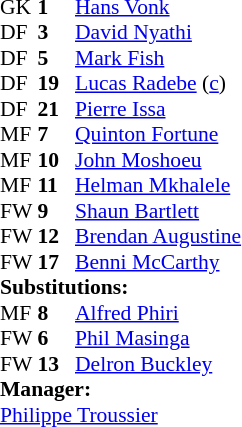<table style="font-size: 90%" cellspacing="0" cellpadding="0">
<tr>
<th width="25"></th>
<th width="25"></th>
</tr>
<tr>
<td>GK</td>
<td><strong>1</strong></td>
<td><a href='#'>Hans Vonk</a></td>
</tr>
<tr>
<td>DF</td>
<td><strong>3</strong></td>
<td><a href='#'>David Nyathi</a></td>
<td></td>
<td></td>
</tr>
<tr>
<td>DF</td>
<td><strong>5</strong></td>
<td><a href='#'>Mark Fish</a></td>
</tr>
<tr>
<td>DF</td>
<td><strong>19</strong></td>
<td><a href='#'>Lucas Radebe</a> (<a href='#'>c</a>)</td>
<td></td>
</tr>
<tr>
<td>DF</td>
<td><strong>21</strong></td>
<td><a href='#'>Pierre Issa</a></td>
<td></td>
</tr>
<tr>
<td>MF</td>
<td><strong>7</strong></td>
<td><a href='#'>Quinton Fortune</a></td>
</tr>
<tr>
<td>MF</td>
<td><strong>10</strong></td>
<td><a href='#'>John Moshoeu</a></td>
</tr>
<tr>
<td>MF</td>
<td><strong>11</strong></td>
<td><a href='#'>Helman Mkhalele</a></td>
</tr>
<tr>
<td>FW</td>
<td><strong>9</strong></td>
<td><a href='#'>Shaun Bartlett</a></td>
<td></td>
<td></td>
</tr>
<tr>
<td>FW</td>
<td><strong>12</strong></td>
<td><a href='#'>Brendan Augustine</a></td>
<td></td>
<td></td>
</tr>
<tr>
<td>FW</td>
<td><strong>17</strong></td>
<td><a href='#'>Benni McCarthy</a></td>
</tr>
<tr>
<td colspan=3><strong>Substitutions:</strong></td>
</tr>
<tr>
<td>MF</td>
<td><strong>8</strong></td>
<td><a href='#'>Alfred Phiri</a></td>
<td></td>
<td></td>
</tr>
<tr>
<td>FW</td>
<td><strong>6</strong></td>
<td><a href='#'>Phil Masinga</a></td>
<td></td>
<td></td>
</tr>
<tr>
<td>FW</td>
<td><strong>13</strong></td>
<td><a href='#'>Delron Buckley</a></td>
<td></td>
<td></td>
</tr>
<tr>
<td colspan=3><strong>Manager:</strong></td>
</tr>
<tr>
<td colspan="4"> <a href='#'>Philippe Troussier</a></td>
</tr>
</table>
